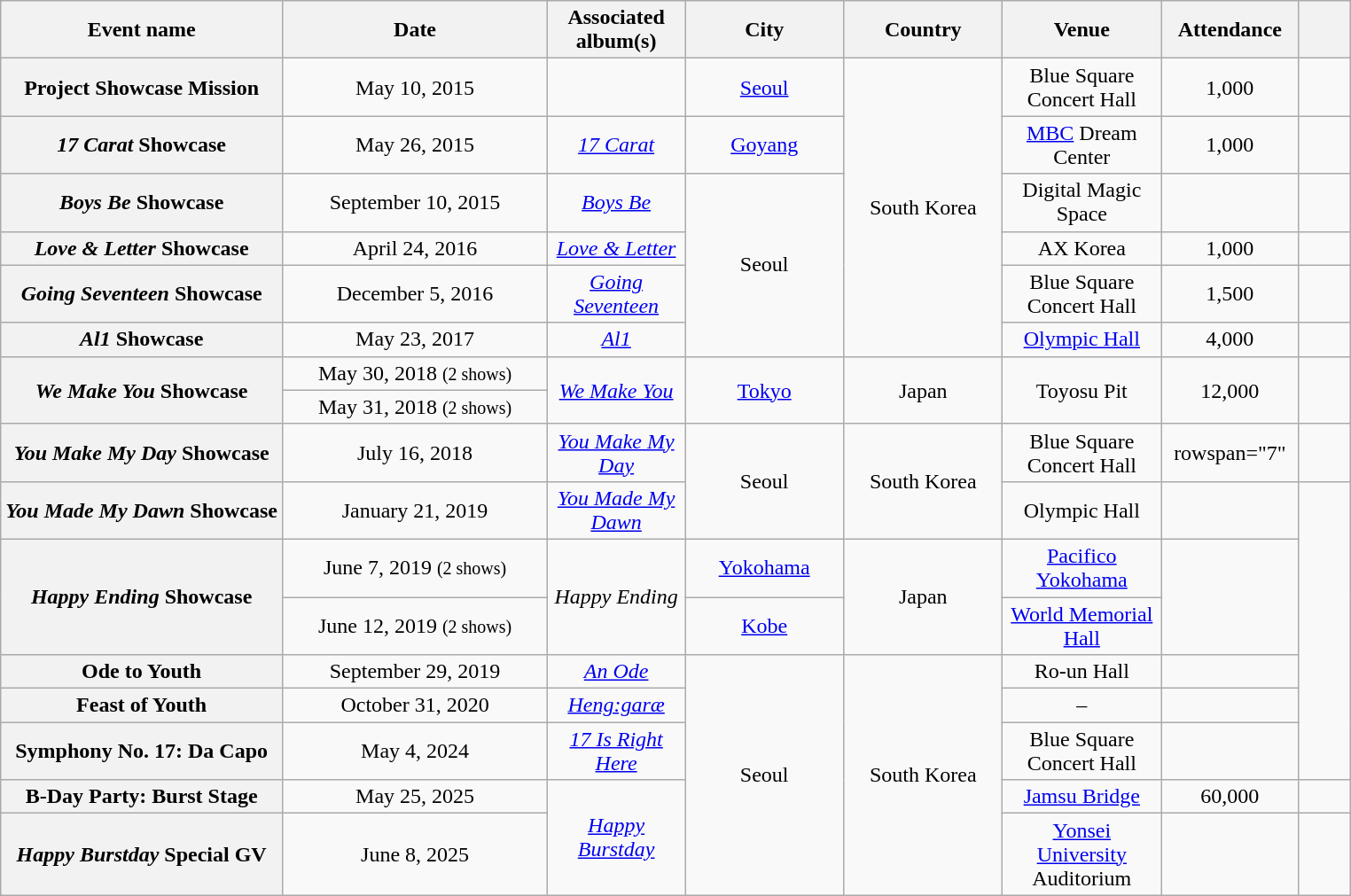<table class="wikitable plainrowheaders" style="text-align:center;">
<tr>
<th scope="col">Event name</th>
<th scope="col" style="width:12em;">Date</th>
<th scope="col" style="width:6em;">Associated album(s)</th>
<th scope="col" style="width:7em;">City</th>
<th scope="col" style="width:7em;">Country</th>
<th scope="col" style="width:7em;">Venue</th>
<th scope="col" style="width:6em;">Attendance</th>
<th scope="col" style="width:2em;"></th>
</tr>
<tr>
<th scope="row">Project Showcase Mission</th>
<td>May 10, 2015</td>
<td></td>
<td><a href='#'>Seoul</a></td>
<td rowspan="6">South Korea</td>
<td>Blue Square Concert Hall</td>
<td>1,000</td>
<td></td>
</tr>
<tr>
<th scope="row"><em>17 Carat</em> Showcase</th>
<td>May 26, 2015</td>
<td><em><a href='#'>17 Carat</a></em></td>
<td><a href='#'>Goyang</a></td>
<td><a href='#'>MBC</a> Dream Center</td>
<td>1,000</td>
<td></td>
</tr>
<tr>
<th scope="row"><em>Boys Be</em> Showcase</th>
<td>September 10, 2015</td>
<td><em><a href='#'>Boys Be</a></em></td>
<td rowspan="4">Seoul</td>
<td>Digital Magic Space</td>
<td></td>
<td></td>
</tr>
<tr>
<th scope="row"><em>Love & Letter</em> Showcase</th>
<td>April 24, 2016</td>
<td><em><a href='#'>Love & Letter</a></em></td>
<td>AX Korea</td>
<td>1,000</td>
<td></td>
</tr>
<tr>
<th scope="row"><em>Going Seventeen</em> Showcase</th>
<td>December 5, 2016</td>
<td><em><a href='#'>Going Seventeen</a></em></td>
<td>Blue Square Concert Hall</td>
<td>1,500</td>
<td></td>
</tr>
<tr>
<th scope="row"><em>Al1</em> Showcase</th>
<td>May 23, 2017</td>
<td><em><a href='#'>Al1</a></em></td>
<td><a href='#'>Olympic Hall</a></td>
<td>4,000</td>
<td></td>
</tr>
<tr>
<th scope="row" rowspan="2"><em>We Make You</em> Showcase</th>
<td>May 30, 2018 <small>(2 shows)</small></td>
<td rowspan="2"><em><a href='#'>We Make You</a></em></td>
<td rowspan="2"><a href='#'>Tokyo</a></td>
<td rowspan="2">Japan</td>
<td rowspan="2">Toyosu Pit</td>
<td rowspan="2">12,000</td>
<td rowspan="2"></td>
</tr>
<tr>
<td>May 31, 2018 <small>(2 shows)</small></td>
</tr>
<tr>
<th scope="row"><em>You Make My Day</em> Showcase</th>
<td>July 16, 2018</td>
<td><em><a href='#'>You Make My Day</a></em></td>
<td rowspan="2">Seoul</td>
<td rowspan="2">South Korea</td>
<td>Blue Square Concert Hall</td>
<td>rowspan="7" </td>
<td></td>
</tr>
<tr>
<th scope="row"><em>You Made My Dawn</em> Showcase</th>
<td>January 21, 2019</td>
<td><em><a href='#'>You Made My Dawn</a></em></td>
<td>Olympic Hall</td>
<td></td>
</tr>
<tr>
<th scope="row" rowspan="2"><em>Happy Ending</em> Showcase</th>
<td>June 7, 2019 <small>(2 shows)</small></td>
<td rowspan="2"><em>Happy Ending</em></td>
<td><a href='#'>Yokohama</a></td>
<td rowspan="2">Japan</td>
<td><a href='#'>Pacifico Yokohama</a></td>
<td rowspan="2"></td>
</tr>
<tr>
<td>June 12, 2019 <small>(2 shows)</small></td>
<td><a href='#'>Kobe</a></td>
<td><a href='#'>World Memorial Hall</a></td>
</tr>
<tr>
<th scope="row">Ode to Youth</th>
<td>September 29, 2019</td>
<td><em><a href='#'>An Ode</a></em></td>
<td rowspan="5">Seoul</td>
<td rowspan="5">South Korea</td>
<td>Ro-un Hall</td>
<td></td>
</tr>
<tr>
<th scope="row">Feast of Youth</th>
<td>October 31, 2020</td>
<td><em><a href='#'>Heng:garæ</a></em></td>
<td>–</td>
<td></td>
</tr>
<tr>
<th scope="row">Symphony No. 17: Da Capo</th>
<td>May 4, 2024</td>
<td><em><a href='#'>17 Is Right Here</a></em></td>
<td>Blue Square Concert Hall</td>
<td></td>
</tr>
<tr>
<th scope="row">B-Day Party: Burst Stage</th>
<td>May 25, 2025</td>
<td rowspan="2"><em><a href='#'>Happy Burstday</a></em></td>
<td><a href='#'>Jamsu Bridge</a></td>
<td>60,000</td>
<td></td>
</tr>
<tr>
<th scope="row"><em>Happy Burstday</em> Special GV</th>
<td>June 8, 2025</td>
<td><a href='#'>Yonsei University</a> Auditorium</td>
<td></td>
<td></td>
</tr>
</table>
